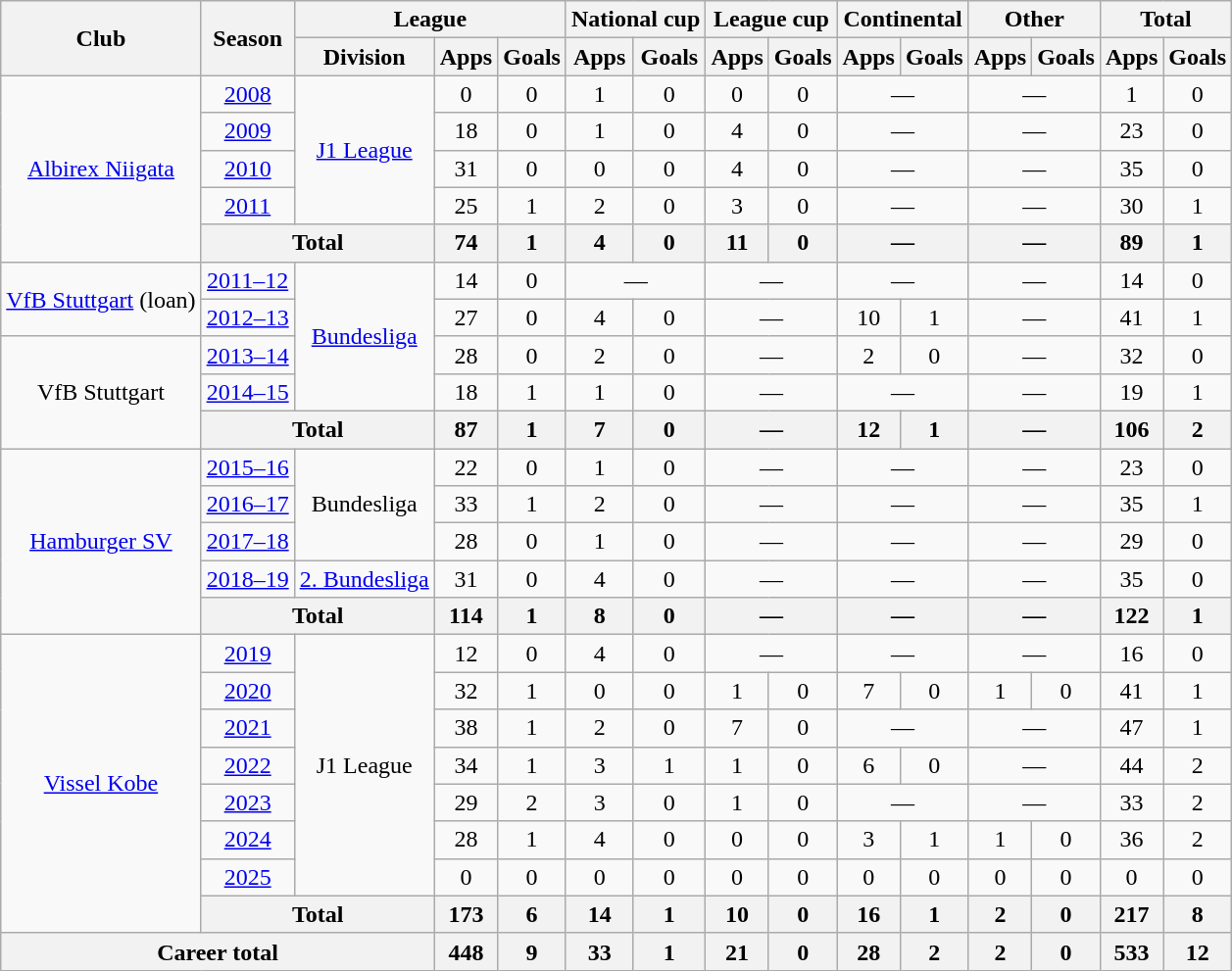<table class="wikitable" style="text-align:center">
<tr>
<th rowspan="2">Club</th>
<th rowspan="2">Season</th>
<th colspan="3">League</th>
<th colspan="2">National cup</th>
<th colspan="2">League cup</th>
<th colspan="2">Continental</th>
<th colspan="2">Other</th>
<th colspan="2">Total</th>
</tr>
<tr>
<th>Division</th>
<th>Apps</th>
<th>Goals</th>
<th>Apps</th>
<th>Goals</th>
<th>Apps</th>
<th>Goals</th>
<th>Apps</th>
<th>Goals</th>
<th>Apps</th>
<th>Goals</th>
<th>Apps</th>
<th>Goals</th>
</tr>
<tr>
<td rowspan="5"><a href='#'>Albirex Niigata</a></td>
<td><a href='#'>2008</a></td>
<td rowspan="4"><a href='#'>J1 League</a></td>
<td>0</td>
<td>0</td>
<td>1</td>
<td>0</td>
<td>0</td>
<td>0</td>
<td colspan="2">—</td>
<td colspan="2">—</td>
<td>1</td>
<td>0</td>
</tr>
<tr>
<td><a href='#'>2009</a></td>
<td>18</td>
<td>0</td>
<td>1</td>
<td>0</td>
<td>4</td>
<td>0</td>
<td colspan="2">—</td>
<td colspan="2">—</td>
<td>23</td>
<td>0</td>
</tr>
<tr>
<td><a href='#'>2010</a></td>
<td>31</td>
<td>0</td>
<td>0</td>
<td>0</td>
<td>4</td>
<td>0</td>
<td colspan="2">—</td>
<td colspan="2">—</td>
<td>35</td>
<td>0</td>
</tr>
<tr>
<td><a href='#'>2011</a></td>
<td>25</td>
<td>1</td>
<td>2</td>
<td>0</td>
<td>3</td>
<td>0</td>
<td colspan="2">—</td>
<td colspan="2">—</td>
<td>30</td>
<td>1</td>
</tr>
<tr>
<th colspan="2">Total</th>
<th>74</th>
<th>1</th>
<th>4</th>
<th>0</th>
<th>11</th>
<th>0</th>
<th colspan="2">—</th>
<th colspan="2">—</th>
<th>89</th>
<th>1</th>
</tr>
<tr>
<td rowspan="2"><a href='#'>VfB Stuttgart</a> (loan)</td>
<td><a href='#'>2011–12</a></td>
<td rowspan="4"><a href='#'>Bundesliga</a></td>
<td>14</td>
<td>0</td>
<td colspan="2">—</td>
<td colspan="2">—</td>
<td colspan="2">—</td>
<td colspan="2">—</td>
<td>14</td>
<td>0</td>
</tr>
<tr>
<td><a href='#'>2012–13</a></td>
<td>27</td>
<td>0</td>
<td>4</td>
<td>0</td>
<td colspan="2">—</td>
<td>10</td>
<td>1</td>
<td colspan="2">—</td>
<td>41</td>
<td>1</td>
</tr>
<tr>
<td rowspan="3">VfB Stuttgart</td>
<td><a href='#'>2013–14</a></td>
<td>28</td>
<td>0</td>
<td>2</td>
<td>0</td>
<td colspan="2">—</td>
<td>2</td>
<td>0</td>
<td colspan="2">—</td>
<td>32</td>
<td>0</td>
</tr>
<tr>
<td><a href='#'>2014–15</a></td>
<td>18</td>
<td>1</td>
<td>1</td>
<td>0</td>
<td colspan="2">—</td>
<td colspan="2">—</td>
<td colspan="2">—</td>
<td>19</td>
<td>1</td>
</tr>
<tr>
<th colspan="2">Total</th>
<th>87</th>
<th>1</th>
<th>7</th>
<th>0</th>
<th colspan="2">—</th>
<th>12</th>
<th>1</th>
<th colspan="2">—</th>
<th>106</th>
<th>2</th>
</tr>
<tr>
<td rowspan="5"><a href='#'>Hamburger SV</a></td>
<td><a href='#'>2015–16</a></td>
<td rowspan="3">Bundesliga</td>
<td>22</td>
<td>0</td>
<td>1</td>
<td>0</td>
<td colspan="2">—</td>
<td colspan="2">—</td>
<td colspan="2">—</td>
<td>23</td>
<td>0</td>
</tr>
<tr>
<td><a href='#'>2016–17</a></td>
<td>33</td>
<td>1</td>
<td>2</td>
<td>0</td>
<td colspan="2">—</td>
<td colspan="2">—</td>
<td colspan="2">—</td>
<td>35</td>
<td>1</td>
</tr>
<tr>
<td><a href='#'>2017–18</a></td>
<td>28</td>
<td>0</td>
<td>1</td>
<td>0</td>
<td colspan="2">—</td>
<td colspan="2">—</td>
<td colspan="2">—</td>
<td>29</td>
<td>0</td>
</tr>
<tr>
<td><a href='#'>2018–19</a></td>
<td><a href='#'>2. Bundesliga</a></td>
<td>31</td>
<td>0</td>
<td>4</td>
<td>0</td>
<td colspan="2">—</td>
<td colspan="2">—</td>
<td colspan="2">—</td>
<td>35</td>
<td>0</td>
</tr>
<tr>
<th colspan="2">Total</th>
<th>114</th>
<th>1</th>
<th>8</th>
<th>0</th>
<th colspan="2">—</th>
<th colspan="2">—</th>
<th colspan="2">—</th>
<th>122</th>
<th>1</th>
</tr>
<tr>
<td rowspan="8"><a href='#'>Vissel Kobe</a></td>
<td><a href='#'>2019</a></td>
<td rowspan="7">J1 League</td>
<td>12</td>
<td>0</td>
<td>4</td>
<td>0</td>
<td colspan="2">—</td>
<td colspan="2">—</td>
<td colspan="2">—</td>
<td>16</td>
<td>0</td>
</tr>
<tr>
<td><a href='#'>2020</a></td>
<td>32</td>
<td>1</td>
<td>0</td>
<td>0</td>
<td>1</td>
<td>0</td>
<td>7</td>
<td>0</td>
<td>1</td>
<td>0</td>
<td>41</td>
<td>1</td>
</tr>
<tr>
<td><a href='#'>2021</a></td>
<td>38</td>
<td>1</td>
<td>2</td>
<td>0</td>
<td>7</td>
<td>0</td>
<td colspan="2">—</td>
<td colspan="2">—</td>
<td>47</td>
<td>1</td>
</tr>
<tr>
<td><a href='#'>2022</a></td>
<td>34</td>
<td>1</td>
<td>3</td>
<td>1</td>
<td>1</td>
<td>0</td>
<td>6</td>
<td>0</td>
<td colspan="2">—</td>
<td>44</td>
<td>2</td>
</tr>
<tr>
<td><a href='#'>2023</a></td>
<td>29</td>
<td>2</td>
<td>3</td>
<td>0</td>
<td>1</td>
<td>0</td>
<td colspan="2">—</td>
<td colspan="2">—</td>
<td>33</td>
<td>2</td>
</tr>
<tr>
<td><a href='#'>2024</a></td>
<td>28</td>
<td>1</td>
<td>4</td>
<td>0</td>
<td>0</td>
<td>0</td>
<td>3</td>
<td>1</td>
<td>1</td>
<td>0</td>
<td>36</td>
<td>2</td>
</tr>
<tr>
<td><a href='#'>2025</a></td>
<td>0</td>
<td>0</td>
<td>0</td>
<td>0</td>
<td>0</td>
<td>0</td>
<td>0</td>
<td>0</td>
<td>0</td>
<td>0</td>
<td>0</td>
<td>0</td>
</tr>
<tr>
<th colspan="2">Total</th>
<th>173</th>
<th>6</th>
<th>14</th>
<th>1</th>
<th>10</th>
<th>0</th>
<th>16</th>
<th>1</th>
<th>2</th>
<th>0</th>
<th>217</th>
<th>8</th>
</tr>
<tr>
<th colspan="3">Career total</th>
<th>448</th>
<th>9</th>
<th>33</th>
<th>1</th>
<th>21</th>
<th>0</th>
<th>28</th>
<th>2</th>
<th>2</th>
<th>0</th>
<th>533</th>
<th>12</th>
</tr>
</table>
